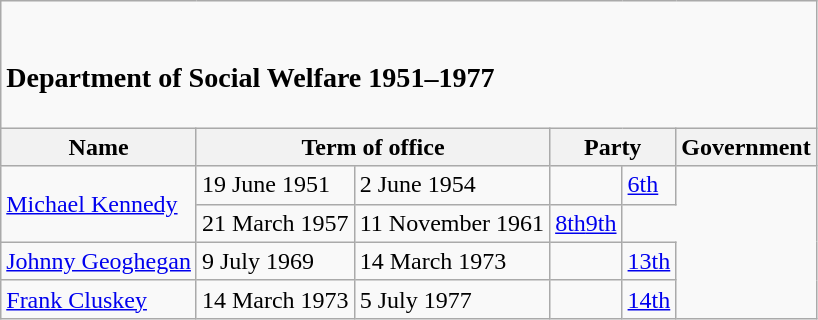<table class="wikitable">
<tr>
<td colspan=6><br><h3>Department of Social Welfare 1951–1977</h3></td>
</tr>
<tr>
<th>Name</th>
<th colspan=2>Term of office</th>
<th colspan=2>Party</th>
<th>Government</th>
</tr>
<tr>
<td rowspan=2><a href='#'>Michael Kennedy</a></td>
<td>19 June 1951</td>
<td>2 June 1954</td>
<td></td>
<td><a href='#'>6th</a></td>
</tr>
<tr>
<td>21 March 1957</td>
<td>11 November 1961</td>
<td><a href='#'>8th</a><a href='#'>9th</a></td>
</tr>
<tr>
<td><a href='#'>Johnny Geoghegan</a></td>
<td>9 July 1969</td>
<td>14 March 1973</td>
<td></td>
<td><a href='#'>13th</a></td>
</tr>
<tr>
<td><a href='#'>Frank Cluskey</a></td>
<td>14 March 1973</td>
<td>5 July 1977</td>
<td></td>
<td><a href='#'>14th</a></td>
</tr>
</table>
